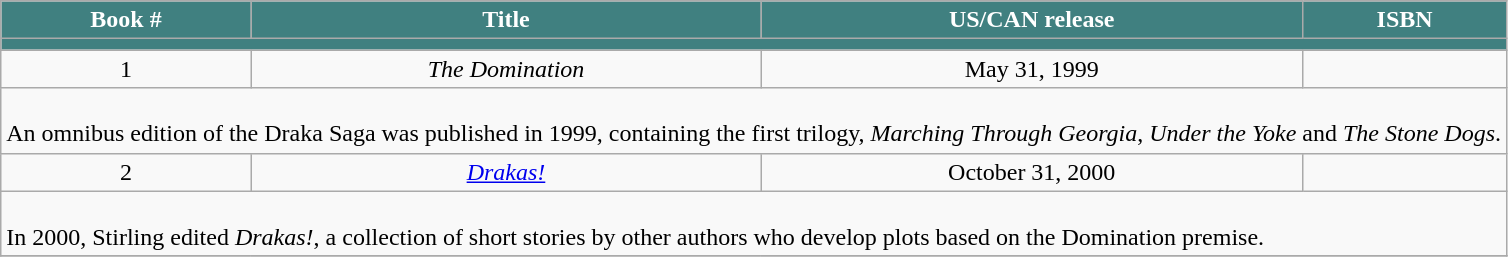<table class="wikitable">
<tr style="color:white">
<th style="background-color: #408080;">Book #</th>
<th style="background-color: #408080;">Title</th>
<th style="background-color: #408080;">US/CAN release</th>
<th style="background-color: #408080;">ISBN</th>
</tr>
<tr>
<td colspan="6" bgcolor="#408080"></td>
</tr>
<tr>
<td align="center">1</td>
<td align="center"><em>The Domination</em></td>
<td align="center">May 31, 1999</td>
<td align="center"></td>
</tr>
<tr>
<td colspan="6"><br>An omnibus edition of the Draka Saga was published in 1999, containing the first trilogy, <em>Marching Through Georgia</em>, <em>Under the Yoke</em> and <em>The Stone Dogs</em>.</td>
</tr>
<tr>
<td align="center">2</td>
<td align="center"><em><a href='#'>Drakas!</a></em></td>
<td align="center">October 31, 2000</td>
<td align="center"></td>
</tr>
<tr>
<td colspan="6"><br>In 2000, Stirling edited <em>Drakas!</em>, a collection of short stories by other authors who develop plots based on the Domination premise.</td>
</tr>
<tr>
</tr>
</table>
